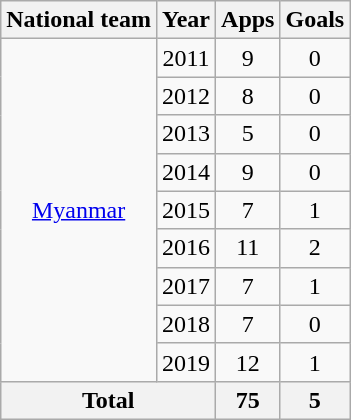<table class=wikitable style=text-align:center>
<tr>
<th>National team</th>
<th>Year</th>
<th>Apps</th>
<th>Goals</th>
</tr>
<tr>
<td rowspan=9><a href='#'>Myanmar</a></td>
<td>2011</td>
<td>9</td>
<td>0</td>
</tr>
<tr>
<td>2012</td>
<td>8</td>
<td>0</td>
</tr>
<tr>
<td>2013</td>
<td>5</td>
<td>0</td>
</tr>
<tr>
<td>2014</td>
<td>9</td>
<td>0</td>
</tr>
<tr>
<td>2015</td>
<td>7</td>
<td>1</td>
</tr>
<tr>
<td>2016</td>
<td>11</td>
<td>2</td>
</tr>
<tr>
<td>2017</td>
<td>7</td>
<td>1</td>
</tr>
<tr>
<td>2018</td>
<td>7</td>
<td>0</td>
</tr>
<tr>
<td>2019</td>
<td>12</td>
<td>1</td>
</tr>
<tr>
<th colspan=2>Total</th>
<th>75</th>
<th>5</th>
</tr>
</table>
